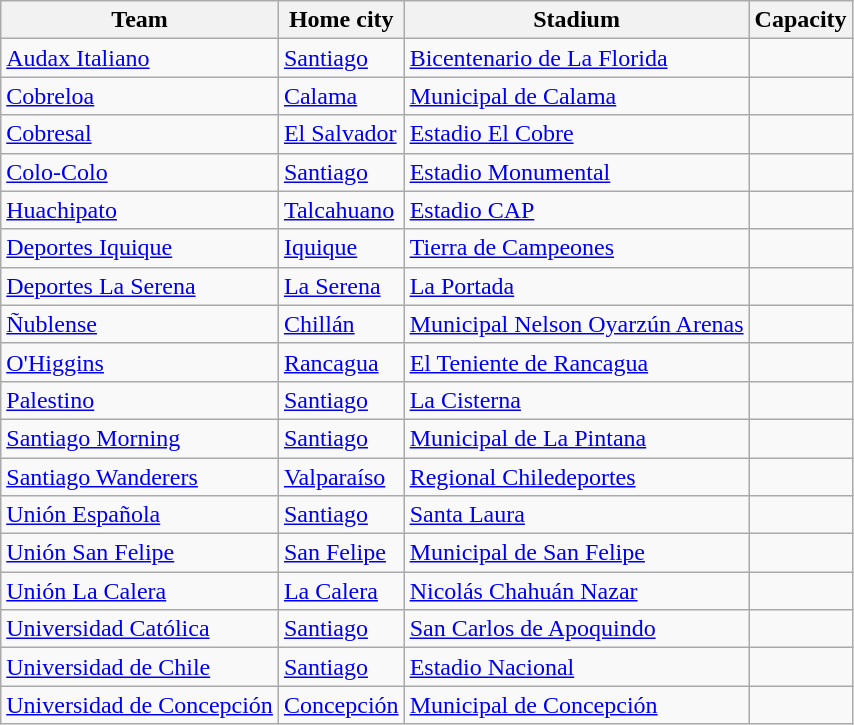<table class="wikitable sortable">
<tr>
<th>Team</th>
<th>Home city</th>
<th>Stadium</th>
<th>Capacity</th>
</tr>
<tr>
<td><a href='#'>Audax Italiano</a></td>
<td><a href='#'>Santiago</a></td>
<td><a href='#'>Bicentenario de La Florida</a></td>
<td align="center"></td>
</tr>
<tr>
<td><a href='#'>Cobreloa</a></td>
<td><a href='#'>Calama</a></td>
<td><a href='#'>Municipal de Calama</a></td>
<td align="center"></td>
</tr>
<tr>
<td><a href='#'>Cobresal</a></td>
<td><a href='#'>El Salvador</a></td>
<td><a href='#'>Estadio El Cobre</a></td>
<td align="center"></td>
</tr>
<tr>
<td><a href='#'>Colo-Colo</a></td>
<td><a href='#'>Santiago</a></td>
<td><a href='#'>Estadio Monumental</a></td>
<td align="center"></td>
</tr>
<tr>
<td><a href='#'>Huachipato</a></td>
<td><a href='#'>Talcahuano</a></td>
<td><a href='#'>Estadio CAP</a></td>
<td align="center"></td>
</tr>
<tr>
<td><a href='#'>Deportes Iquique</a></td>
<td><a href='#'>Iquique</a></td>
<td><a href='#'>Tierra de Campeones</a></td>
<td align="center"></td>
</tr>
<tr>
<td><a href='#'>Deportes La Serena</a></td>
<td><a href='#'>La Serena</a></td>
<td><a href='#'>La Portada</a></td>
<td align="center"></td>
</tr>
<tr>
<td><a href='#'>Ñublense</a></td>
<td><a href='#'>Chillán</a></td>
<td><a href='#'>Municipal Nelson Oyarzún Arenas</a></td>
<td align="center"></td>
</tr>
<tr>
<td><a href='#'>O'Higgins</a></td>
<td><a href='#'>Rancagua</a></td>
<td><a href='#'>El Teniente de Rancagua</a></td>
<td align="center"></td>
</tr>
<tr>
<td><a href='#'>Palestino</a></td>
<td><a href='#'>Santiago</a></td>
<td><a href='#'>La Cisterna</a></td>
<td align="center"></td>
</tr>
<tr>
<td><a href='#'>Santiago Morning</a></td>
<td><a href='#'>Santiago</a></td>
<td><a href='#'>Municipal de La Pintana</a></td>
<td align="center"></td>
</tr>
<tr>
<td><a href='#'>Santiago Wanderers</a></td>
<td><a href='#'>Valparaíso</a></td>
<td><a href='#'>Regional Chiledeportes</a></td>
<td align="center"></td>
</tr>
<tr>
<td><a href='#'>Unión Española</a></td>
<td><a href='#'>Santiago</a></td>
<td><a href='#'>Santa Laura</a></td>
<td align="center"></td>
</tr>
<tr>
<td><a href='#'>Unión San Felipe</a></td>
<td><a href='#'>San Felipe</a></td>
<td><a href='#'>Municipal de San Felipe</a></td>
<td align="center"></td>
</tr>
<tr>
<td><a href='#'>Unión La Calera</a></td>
<td><a href='#'>La Calera</a></td>
<td><a href='#'>Nicolás Chahuán Nazar</a></td>
<td align="center"></td>
</tr>
<tr>
<td><a href='#'>Universidad Católica</a></td>
<td><a href='#'>Santiago</a></td>
<td><a href='#'>San Carlos de Apoquindo</a></td>
<td align="center"></td>
</tr>
<tr>
<td><a href='#'>Universidad de Chile</a></td>
<td><a href='#'>Santiago</a></td>
<td><a href='#'>Estadio Nacional</a></td>
<td align="center"></td>
</tr>
<tr>
<td><a href='#'>Universidad de Concepción</a></td>
<td><a href='#'>Concepción</a></td>
<td><a href='#'>Municipal de Concepción</a></td>
<td align="center"></td>
</tr>
</table>
